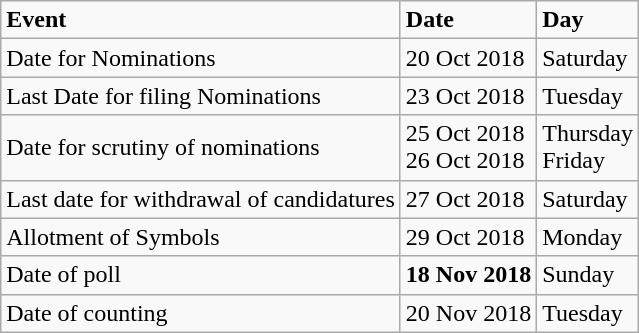<table class="wikitable">
<tr>
<td><strong>Event</strong></td>
<td><strong>Date</strong></td>
<td><strong>Day</strong></td>
</tr>
<tr>
<td>Date for Nominations</td>
<td>20 Oct 2018</td>
<td>Saturday</td>
</tr>
<tr>
<td>Last Date for filing Nominations</td>
<td>23 Oct 2018</td>
<td>Tuesday</td>
</tr>
<tr>
<td>Date for scrutiny of nominations</td>
<td>25 Oct 2018<br>26 Oct 2018</td>
<td>Thursday<br>Friday</td>
</tr>
<tr>
<td>Last date for withdrawal of candidatures</td>
<td>27 Oct 2018</td>
<td>Saturday</td>
</tr>
<tr>
<td>Allotment of Symbols</td>
<td>29 Oct 2018</td>
<td>Monday</td>
</tr>
<tr>
<td>Date of poll</td>
<td><strong>18 Nov 2018</strong></td>
<td>Sunday</td>
</tr>
<tr>
<td>Date of counting</td>
<td>20 Nov 2018</td>
<td>Tuesday</td>
</tr>
</table>
